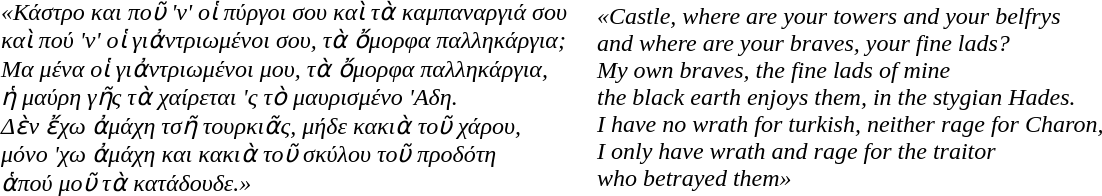<table colspan="2" border="0" cellspacing="4" cellpadding="10" style="border-collapse: collapse;">
<tr style="border: none;">
<td><span><em>«Κάστρο και ποῦ 'ν' οἱ πύργοι σου καὶ τὰ καμπαναργιά σου<br>καὶ πού 'ν' οἱ γιἀντριωμένοι σου, τὰ ὄμορφα παλληκάργια;<br>Μα μένα οἱ γιἀντριωμένοι μου, τὰ ὄμορφα παλληκάργια,<br>ἡ μαύρη γῆς τὰ χαίρεται 'ς τὸ μαυρισμένο 'Αδη.<br>Δὲν ἔχω ἀμάχη τσῆ τουρκιᾶς, μήδε κακιὰ τοῦ χάρου,<br>μόνο 'χω ἀμάχη και κακιὰ τοῦ σκύλου τοῦ προδότη<br>ἁπού μοῦ τὰ κατάδουδε.»</em></span></td>
<td><span><em>«Castle, where are your towers and your belfrys<br>and where are your braves, your fine lads?<br>My own braves, the fine lads of mine<br>the black earth enjoys them, in the stygian Hades.<br>I have no wrath for turkish, neither rage for Charon,<br>I only have wrath and rage for the traitor<br>who betrayed them»</em></span></td>
</tr>
</table>
